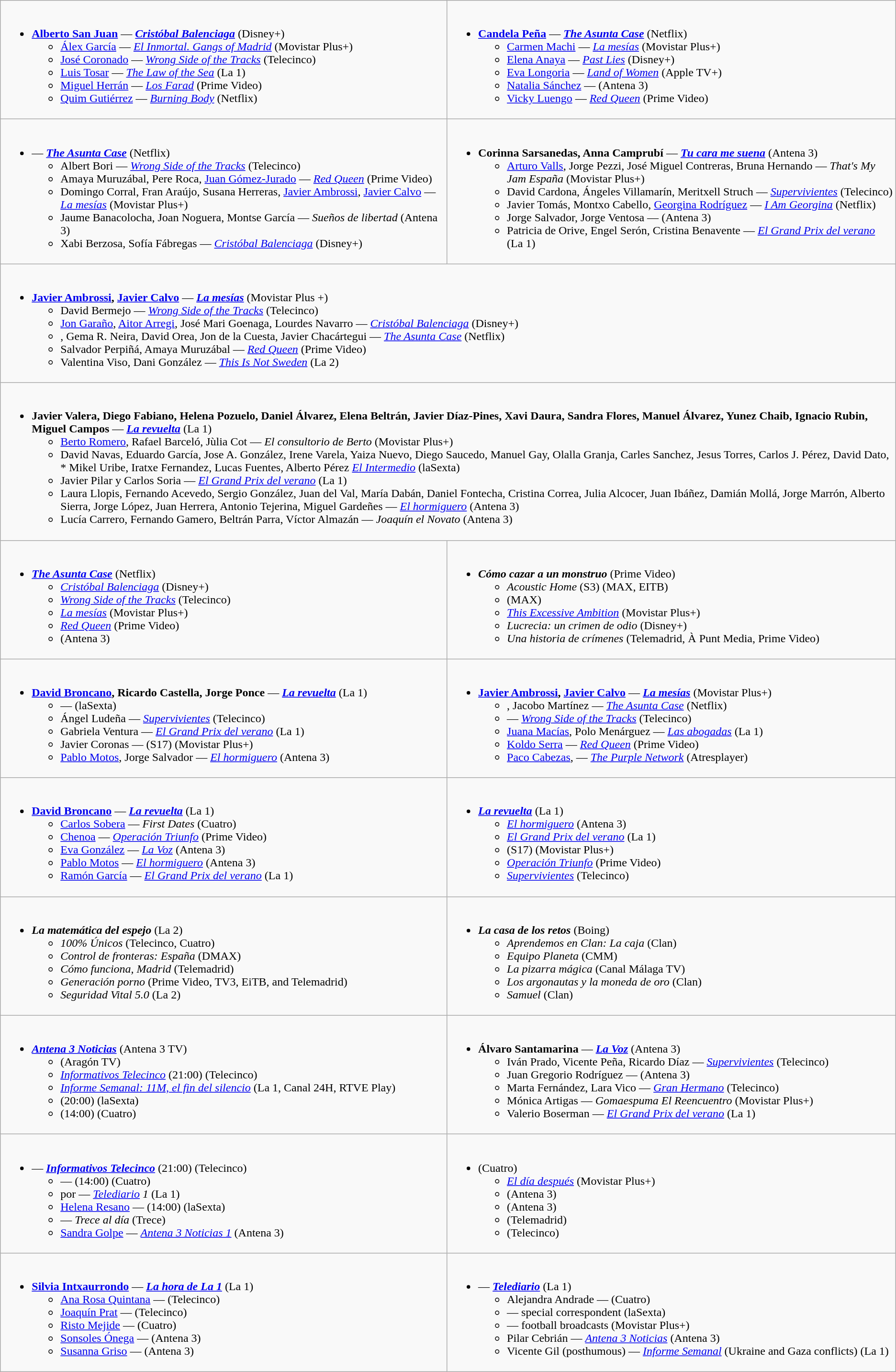<table class=wikitable style="width=100%">
<tr>
<td valign="top" style="width=50%"><br><ul><li><strong><a href='#'>Alberto San Juan</a></strong> — <strong><em><a href='#'>Cristóbal Balenciaga</a></em></strong> (Disney+)<ul><li><a href='#'>Álex García</a> — <em><a href='#'>El Inmortal. Gangs of Madrid</a></em> (Movistar Plus+)</li><li><a href='#'>José Coronado</a> — <em><a href='#'>Wrong Side of the Tracks</a></em> (Telecinco)</li><li><a href='#'>Luis Tosar</a> — <em><a href='#'>The Law of the Sea</a></em> (La 1)</li><li><a href='#'>Miguel Herrán</a> — <em><a href='#'>Los Farad</a></em> (Prime Video)</li><li><a href='#'>Quim Gutiérrez</a> — <em><a href='#'>Burning Body</a></em> (Netflix)</li></ul></li></ul></td>
<td valign="top" style="width=50%"><br><ul><li><strong><a href='#'>Candela Peña</a></strong> — <strong><em><a href='#'>The Asunta Case</a></em></strong> (Netflix)<ul><li><a href='#'>Carmen Machi</a> — <em><a href='#'>La mesías</a></em> (Movistar Plus+)</li><li><a href='#'>Elena Anaya</a> — <em><a href='#'>Past Lies</a></em> (Disney+)</li><li><a href='#'>Eva Longoria</a> — <em><a href='#'>Land of Women</a></em> (Apple TV+)</li><li><a href='#'>Natalia Sánchez</a> — <em></em> (Antena 3)</li><li><a href='#'>Vicky Luengo</a> — <em><a href='#'>Red Queen</a></em> (Prime Video)</li></ul></li></ul></td>
</tr>
<tr>
<td valign="top" style="width=50%"><br><ul><li><strong></strong> — <strong><em><a href='#'>The Asunta Case</a></em></strong> (Netflix)<ul><li>Albert Bori — <em><a href='#'>Wrong Side of the Tracks</a></em> (Telecinco)</li><li>Amaya Muruzábal, Pere Roca, <a href='#'>Juan Gómez-Jurado</a> — <em><a href='#'>Red Queen</a></em> (Prime Video)</li><li>Domingo Corral, Fran Araújo, Susana Herreras, <a href='#'>Javier Ambrossi</a>, <a href='#'>Javier Calvo</a> — <em><a href='#'>La mesías</a></em> (Movistar Plus+)</li><li>Jaume Banacolocha, Joan Noguera, Montse García — <em>Sueños de libertad</em> (Antena 3)</li><li>Xabi Berzosa, Sofía Fábregas — <em><a href='#'>Cristóbal Balenciaga</a></em> (Disney+)</li></ul></li></ul></td>
<td valign="top" style="width=50%"><br><ul><li><strong>Corinna Sarsanedas, Anna Camprubí</strong> — <strong><em><a href='#'>Tu cara me suena</a></em></strong> (Antena 3)<ul><li><a href='#'>Arturo Valls</a>, Jorge Pezzi, José Miguel Contreras, Bruna Hernando — <em>That's My Jam España</em> (Movistar Plus+)</li><li>David Cardona, Ángeles Villamarín, Meritxell Struch — <em><a href='#'>Supervivientes</a></em> (Telecinco)</li><li>Javier Tomás, Montxo Cabello, <a href='#'>Georgina Rodríguez</a> — <em><a href='#'>I Am Georgina</a></em> (Netflix)</li><li>Jorge Salvador, Jorge Ventosa — <em></em> (Antena 3)</li><li>Patricia de Orive, Engel Serón, Cristina Benavente — <em><a href='#'>El Grand Prix del verano</a></em> (La 1)</li></ul></li></ul></td>
</tr>
<tr>
<td colspan = "2" valign="top" style="width=100%"><br><ul><li><strong><a href='#'>Javier Ambrossi</a>, <a href='#'>Javier Calvo</a></strong> — <strong><em><a href='#'>La mesías</a></em></strong> (Movistar Plus +)<ul><li>David Bermejo — <em><a href='#'>Wrong Side of the Tracks</a></em> (Telecinco)</li><li><a href='#'>Jon Garaño</a>, <a href='#'>Aitor Arregi</a>, José Mari Goenaga, Lourdes Navarro — <em><a href='#'>Cristóbal Balenciaga</a></em> (Disney+)</li><li>, Gema R. Neira, David Orea, Jon de la Cuesta, Javier Chacártegui — <em><a href='#'>The Asunta Case</a></em> (Netflix)</li><li>Salvador Perpiñá, Amaya Muruzábal — <em><a href='#'>Red Queen</a></em> (Prime Video)</li><li>Valentina Viso, Dani González — <em><a href='#'>This Is Not Sweden</a></em> (La 2)</li></ul></li></ul></td>
</tr>
<tr>
<td valign="top" colspan = "2" style="width=100%"><br><ul><li><strong>Javier Valera, Diego Fabiano, Helena Pozuelo, Daniel Álvarez, Elena Beltrán, Javier Díaz-Pines, Xavi Daura, Sandra Flores, Manuel Álvarez, Yunez Chaib, Ignacio Rubin, Miguel Campos</strong> — <strong><em><a href='#'>La revuelta</a></em></strong> (La 1)<ul><li><a href='#'>Berto Romero</a>, Rafael Barceló, Jùlia Cot — <em>El consultorio de Berto</em> (Movistar Plus+)</li><li>David Navas, Eduardo García, Jose A. González, Irene Varela, Yaiza Nuevo, Diego Saucedo, Manuel Gay, Olalla Granja, Carles Sanchez, Jesus Torres, Carlos J. Pérez, David Dato, * Mikel Uribe, Iratxe Fernandez, Lucas Fuentes, Alberto Pérez <em><a href='#'>El Intermedio</a></em> (laSexta)</li><li>Javier Pilar y Carlos Soria — <em><a href='#'>El Grand Prix del verano</a></em> (La 1)</li><li>Laura Llopis, Fernando Acevedo, Sergio González, Juan del Val, María Dabán, Daniel Fontecha, Cristina Correa, Julia Alcocer, Juan Ibáñez, Damián Mollá, Jorge Marrón, Alberto Sierra, Jorge López, Juan Herrera, Antonio Tejerina, Miguel Gardeñes — <em><a href='#'>El hormiguero</a></em> (Antena 3)</li><li>Lucía Carrero, Fernando Gamero, Beltrán Parra, Víctor Almazán — <em>Joaquín el Novato</em> (Antena 3)</li></ul></li></ul></td>
</tr>
<tr>
<td valign="top" style="width=50%"><br><ul><li><strong><em><a href='#'>The Asunta Case</a></em></strong> (Netflix)<ul><li><em><a href='#'>Cristóbal Balenciaga</a></em> (Disney+)</li><li><em><a href='#'>Wrong Side of the Tracks</a></em> (Telecinco)</li><li><em><a href='#'>La mesías</a></em> (Movistar Plus+)</li><li><em><a href='#'>Red Queen</a></em> (Prime Video)</li><li><em></em> (Antena 3)</li></ul></li></ul></td>
<td valign="top" style="width=50%"><br><ul><li><strong><em>Cómo cazar a un monstruo</em></strong> (Prime Video)<ul><li><em>Acoustic Home</em> (S3) (MAX, EITB)</li><li><em></em> (MAX)</li><li><em><a href='#'>This Excessive Ambition</a></em> (Movistar Plus+)</li><li><em>Lucrecia: un crimen de odio</em> (Disney+)</li><li><em>Una historia de crímenes</em> (Telemadrid, À Punt Media, Prime Video)</li></ul></li></ul></td>
</tr>
<tr>
<td valign="top" style="width=50%"><br><ul><li><strong><a href='#'>David Broncano</a>, Ricardo Castella, Jorge Ponce</strong> — <strong><em><a href='#'>La revuelta</a></em></strong> (La 1)<ul><li> — <em></em> (laSexta)</li><li>Ángel Ludeña — <em><a href='#'>Supervivientes</a></em> (Telecinco)</li><li>Gabriela Ventura — <em><a href='#'>El Grand Prix del verano</a></em> (La 1)</li><li>Javier Coronas — <em></em> (S17) (Movistar Plus+)</li><li><a href='#'>Pablo Motos</a>, Jorge Salvador — <em><a href='#'>El hormiguero</a></em> (Antena 3)</li></ul></li></ul></td>
<td valign="top" style="width=50%"><br><ul><li><strong><a href='#'>Javier Ambrossi</a>, <a href='#'>Javier Calvo</a></strong> — <strong><em><a href='#'>La mesías</a></em></strong> (Movistar Plus+)<ul><li>, Jacobo Martínez — <em><a href='#'>The Asunta Case</a></em> (Netflix)</li><li> — <em><a href='#'>Wrong Side of the Tracks</a></em> (Telecinco)</li><li><a href='#'>Juana Macías</a>, Polo Menárguez — <em><a href='#'>Las abogadas</a></em> (La 1)</li><li><a href='#'>Koldo Serra</a> — <em><a href='#'>Red Queen</a></em> (Prime Video)</li><li><a href='#'>Paco Cabezas</a>,  — <em><a href='#'>The Purple Network</a></em> (Atresplayer)</li></ul></li></ul></td>
</tr>
<tr>
<td valign="top" style="width=50%"><br><ul><li><strong><a href='#'>David Broncano</a></strong> — <strong><em><a href='#'>La revuelta</a></em></strong> (La 1)<ul><li><a href='#'>Carlos Sobera</a> — <em>First Dates</em> (Cuatro)</li><li><a href='#'>Chenoa</a> — <em><a href='#'>Operación Triunfo</a></em> (Prime Video)</li><li><a href='#'>Eva González</a> — <em><a href='#'>La Voz</a></em> (Antena 3)</li><li><a href='#'>Pablo Motos</a> — <em><a href='#'>El hormiguero</a></em> (Antena 3)</li><li><a href='#'>Ramón García</a> — <em><a href='#'>El Grand Prix del verano</a></em> (La 1)</li></ul></li></ul></td>
<td valign="top" style="width=50%"><br><ul><li><strong><em><a href='#'>La revuelta</a></em></strong> (La 1)<ul><li><em><a href='#'>El hormiguero</a></em> (Antena 3)</li><li><em><a href='#'>El Grand Prix del verano</a></em> (La 1)</li><li><em></em> (S17) (Movistar Plus+)</li><li><em><a href='#'>Operación Triunfo</a></em> (Prime Video)</li><li><em><a href='#'>Supervivientes</a></em> (Telecinco)</li></ul></li></ul></td>
</tr>
<tr>
<td valign="top" style="width=50%"><br><ul><li><strong><em>La matemática del espejo</em></strong> (La 2)<ul><li><em>100% Únicos</em> (Telecinco, Cuatro)</li><li><em>Control de fronteras: España</em> (DMAX)</li><li><em>Cómo funciona, Madrid</em> (Telemadrid)</li><li><em>Generación porno</em> (Prime Video, TV3, EiTB, and Telemadrid)</li><li><em>Seguridad Vital 5.0</em> (La 2)</li></ul></li></ul></td>
<td valign="top" style="width=50%"><br><ul><li><strong><em>La casa de los retos</em></strong> (Boing)<ul><li><em>Aprendemos en Clan: La caja</em> (Clan)</li><li><em>Equipo Planeta</em> (CMM)</li><li><em>La pizarra mágica</em> (Canal Málaga TV)</li><li><em>Los argonautas y la moneda de oro</em> (Clan)</li><li><em>Samuel</em> (Clan)</li></ul></li></ul></td>
</tr>
<tr>
<td valign="top" style="width=50%"><br><ul><li><strong><em><a href='#'>Antena 3 Noticias</a></em></strong> (Antena 3 TV)<ul><li><em></em> (Aragón TV)</li><li><em><a href='#'>Informativos Telecinco</a></em> (21:00) (Telecinco)</li><li><em><a href='#'>Informe Semanal: 11M, el fin del silencio</a></em> (La 1, Canal 24H, RTVE Play)</li><li><em></em> (20:00) (laSexta)</li><li><em></em> (14:00) (Cuatro)</li></ul></li></ul></td>
<td valign="top" style="width=50%"><br><ul><li><strong>Álvaro Santamarina</strong> — <strong><em><a href='#'>La Voz</a></em></strong> (Antena 3)<ul><li>Iván Prado, Vicente Peña, Ricardo Díaz — <em><a href='#'>Supervivientes</a></em> (Telecinco)</li><li>Juan Gregorio Rodríguez — <em></em> (Antena 3)</li><li>Marta Fernández, Lara Vico  — <em><a href='#'>Gran Hermano</a></em> (Telecinco)</li><li>Mónica Artigas — <em>Gomaespuma El Reencuentro</em> (Movistar Plus+)</li><li>Valerio Boserman  — <em><a href='#'>El Grand Prix del verano</a></em> (La 1)</li></ul></li></ul></td>
</tr>
<tr>
<td valign="top" style="width=50%"><br><ul><li><strong></strong> — <strong><em><a href='#'>Informativos Telecinco</a></em></strong> (21:00) (Telecinco)<ul><li> — <em></em> (14:00) (Cuatro)</li><li> por — <em><a href='#'>Telediario</a> 1</em> (La 1)</li><li><a href='#'>Helena Resano</a> — <em></em> (14:00) (laSexta)</li><li> — <em>Trece al día</em> (Trece)</li><li><a href='#'>Sandra Golpe</a> — <em><a href='#'>Antena 3 Noticias 1</a></em> (Antena 3)</li></ul></li></ul></td>
<td valign="top" style="width=50%"><br><ul><li><strong><em></em></strong> (Cuatro)<ul><li><em><a href='#'>El día después</a></em> (Movistar Plus+)</li><li><em></em> (Antena 3)</li><li><em></em> (Antena 3)</li><li><em></em> (Telemadrid)</li><li><em></em> (Telecinco)</li></ul></li></ul></td>
</tr>
<tr>
<td valign="top" style="width=50%"><br><ul><li><strong><a href='#'>Silvia Intxaurrondo</a></strong> — <strong><em><a href='#'>La hora de La 1</a></em></strong> (La 1)<ul><li><a href='#'>Ana Rosa Quintana</a> — <em></em> (Telecinco)</li><li><a href='#'>Joaquín Prat</a> — <em></em> (Telecinco)</li><li><a href='#'>Risto Mejide</a> — <em></em> (Cuatro)</li><li><a href='#'>Sonsoles Ónega</a> — <em></em> (Antena 3)</li><li><a href='#'>Susanna Griso</a> — <em></em> (Antena 3)</li></ul></li></ul></td>
<td valign="top" style="width=50%"><br><ul><li><strong></strong> — <strong><em><a href='#'>Telediario</a></em></strong> (La 1)<ul><li>Alejandra Andrade — <em></em> (Cuatro)</li><li> — special correspondent (laSexta)</li><li> — football broadcasts (Movistar Plus+)</li><li>Pilar Cebrián — <em><a href='#'>Antena 3 Noticias</a></em> (Antena 3)</li><li>Vicente Gil (posthumous) — <em><a href='#'>Informe Semanal</a></em> (Ukraine and Gaza conflicts) (La 1)</li></ul></li></ul></td>
</tr>
</table>
